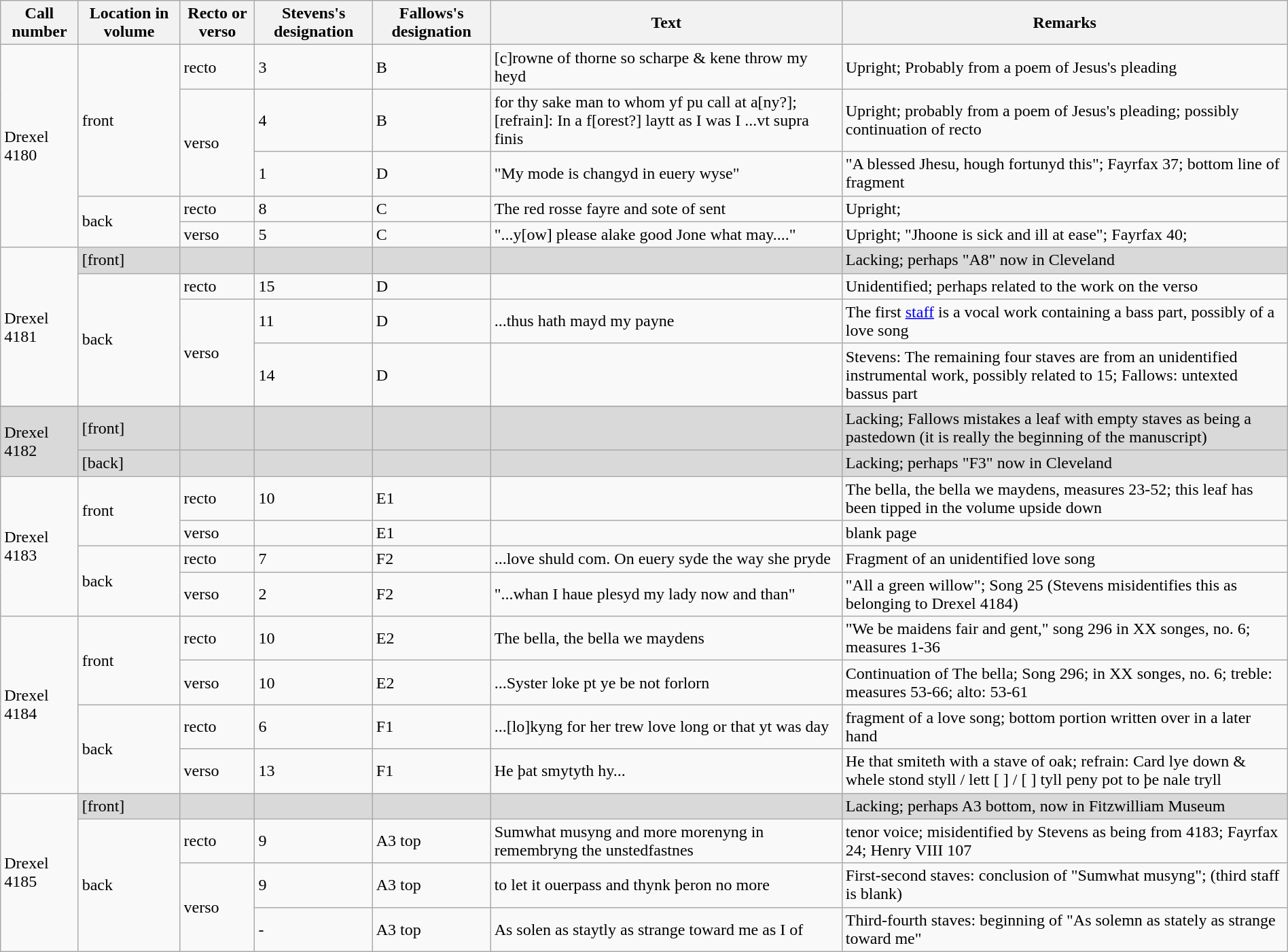<table class="wikitable" style="width:100%;">
<tr>
<th>Call number</th>
<th>Location in volume</th>
<th>Recto or verso</th>
<th>Stevens's designation</th>
<th>Fallows's designation</th>
<th>Text</th>
<th>Remarks</th>
</tr>
<tr>
<td rowspan="5">Drexel 4180</td>
<td rowspan="3">front</td>
<td>recto</td>
<td>3</td>
<td>B</td>
<td>[c]rowne of thorne so scharpe & kene throw my heyd</td>
<td>Upright; Probably from a poem of Jesus's pleading</td>
</tr>
<tr>
<td rowspan="2">verso</td>
<td>4</td>
<td>B</td>
<td>for thy sake man to whom yf pu call at a[ny?]; [refrain]: In a f[orest?] laytt as I was I ...vt supra finis</td>
<td>Upright; probably from a poem of Jesus's pleading; possibly continuation of recto</td>
</tr>
<tr>
<td>1</td>
<td>D</td>
<td>"My mode is changyd in euery wyse"</td>
<td>"A blessed Jhesu, hough fortunyd this"; Fayrfax 37; bottom line of fragment</td>
</tr>
<tr>
<td rowspan="2">back</td>
<td>recto</td>
<td>8</td>
<td>C</td>
<td>The red rosse fayre and sote of sent</td>
<td>Upright;</td>
</tr>
<tr>
<td>verso</td>
<td>5</td>
<td>C</td>
<td>"...y[ow] please alake good Jone what may...."</td>
<td>Upright; "Jhoone is sick and ill at ease"; Fayrfax 40;</td>
</tr>
<tr>
<td rowspan="4">Drexel 4181</td>
<td style="background: #D9D9D9">[front]</td>
<td style="background: #D9D9D9"></td>
<td style="background: #D9D9D9"></td>
<td style="background: #D9D9D9"></td>
<td style="background: #D9D9D9"></td>
<td style="background: #D9D9D9">Lacking; perhaps "A8" now in Cleveland</td>
</tr>
<tr>
<td rowspan="3">back</td>
<td>recto</td>
<td>15</td>
<td>D</td>
<td></td>
<td>Unidentified; perhaps related to the work on the verso</td>
</tr>
<tr>
<td rowspan="2">verso</td>
<td>11</td>
<td>D</td>
<td>...thus hath mayd my payne</td>
<td>The first <a href='#'>staff</a> is a vocal work containing a bass part, possibly of a love song</td>
</tr>
<tr>
<td>14</td>
<td>D</td>
<td></td>
<td>Stevens: The remaining four staves are from an unidentified instrumental work, possibly related to 15; Fallows:  untexted bassus part</td>
</tr>
<tr>
</tr>
<tr style="background: #D9D9D9">
<td rowspan="2">Drexel 4182</td>
<td>[front]</td>
<td></td>
<td></td>
<td></td>
<td></td>
<td>Lacking; Fallows mistakes a leaf with empty staves as being a pastedown (it is really the beginning of the manuscript)</td>
</tr>
<tr style="background: #D9D9D9">
<td>[back]</td>
<td></td>
<td></td>
<td></td>
<td></td>
<td>Lacking; perhaps "F3" now in Cleveland</td>
</tr>
<tr>
<td rowspan="4">Drexel 4183</td>
<td rowspan="2">front</td>
<td>recto</td>
<td>10</td>
<td>E1</td>
<td></td>
<td>The bella, the bella we maydens, measures 23-52; this leaf has been tipped in the volume upside down</td>
</tr>
<tr>
<td>verso</td>
<td></td>
<td>E1</td>
<td></td>
<td>blank page</td>
</tr>
<tr>
<td rowspan="2">back</td>
<td>recto</td>
<td>7</td>
<td>F2</td>
<td>...love shuld com. On euery syde the way she pryde</td>
<td>Fragment of an unidentified love song</td>
</tr>
<tr>
<td>verso</td>
<td>2</td>
<td>F2</td>
<td>"...whan I haue plesyd my lady now and than"</td>
<td>"All a green willow"; Song 25 (Stevens misidentifies this as belonging to Drexel 4184)</td>
</tr>
<tr>
<td rowspan="4">Drexel 4184</td>
<td rowspan="2">front</td>
<td>recto</td>
<td>10</td>
<td>E2</td>
<td>The bella, the bella we maydens</td>
<td>"We be maidens fair and gent," song 296 in XX songes, no. 6; measures 1-36</td>
</tr>
<tr>
<td>verso</td>
<td>10</td>
<td>E2</td>
<td>...Syster loke pt ye be not forlorn</td>
<td>Continuation of The bella; Song 296; in XX songes, no. 6; treble: measures 53-66; alto: 53-61</td>
</tr>
<tr>
<td rowspan="2">back</td>
<td>recto</td>
<td>6</td>
<td>F1</td>
<td>...[lo]kyng for her trew love long or that yt was day</td>
<td>fragment of a love song; bottom portion written over in a later hand</td>
</tr>
<tr>
<td>verso</td>
<td>13</td>
<td>F1</td>
<td>He þat smytyth hy...</td>
<td>He that smiteth with a stave of oak; refrain: Card lye down & whele stond styll / lett [ ] / [ ] tyll peny pot to þe nale tryll</td>
</tr>
<tr>
<td rowspan="4">Drexel 4185</td>
<td style="background: #D9D9D9">[front]</td>
<td style="background: #D9D9D9"></td>
<td style="background: #D9D9D9"></td>
<td style="background: #D9D9D9"></td>
<td style="background: #D9D9D9"></td>
<td style="background: #D9D9D9">Lacking; perhaps A3 bottom, now in Fitzwilliam Museum</td>
</tr>
<tr>
<td rowspan="3">back</td>
<td>recto</td>
<td>9</td>
<td>A3 top</td>
<td>Sumwhat musyng and more morenyng in remembryng the unstedfastnes</td>
<td>tenor voice; misidentified by Stevens as being from 4183; Fayrfax 24; Henry VIII 107</td>
</tr>
<tr>
<td rowspan="2">verso</td>
<td>9</td>
<td>A3 top</td>
<td>to let it ouerpass and thynk þeron no more</td>
<td>First-second staves: conclusion of "Sumwhat musyng"; (third staff is blank)</td>
</tr>
<tr>
<td>-</td>
<td>A3 top</td>
<td>As solen as staytly as strange toward me as I of</td>
<td>Third-fourth staves: beginning of "As solemn as stately as strange toward me"</td>
</tr>
</table>
